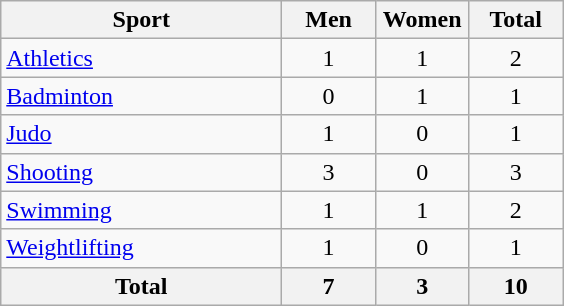<table class="wikitable sortable" style="text-align:center;">
<tr>
<th width=180>Sport</th>
<th width=55>Men</th>
<th width=55>Women</th>
<th width=55>Total</th>
</tr>
<tr>
<td align=left><a href='#'>Athletics</a></td>
<td>1</td>
<td>1</td>
<td>2</td>
</tr>
<tr>
<td align=left><a href='#'>Badminton</a></td>
<td>0</td>
<td>1</td>
<td>1</td>
</tr>
<tr>
<td align=left><a href='#'>Judo</a></td>
<td>1</td>
<td>0</td>
<td>1</td>
</tr>
<tr>
<td align=left><a href='#'>Shooting</a></td>
<td>3</td>
<td>0</td>
<td>3</td>
</tr>
<tr>
<td align=left><a href='#'>Swimming</a></td>
<td>1</td>
<td>1</td>
<td>2</td>
</tr>
<tr>
<td align=left><a href='#'>Weightlifting</a></td>
<td>1</td>
<td>0</td>
<td>1</td>
</tr>
<tr>
<th>Total</th>
<th>7</th>
<th>3</th>
<th>10</th>
</tr>
</table>
